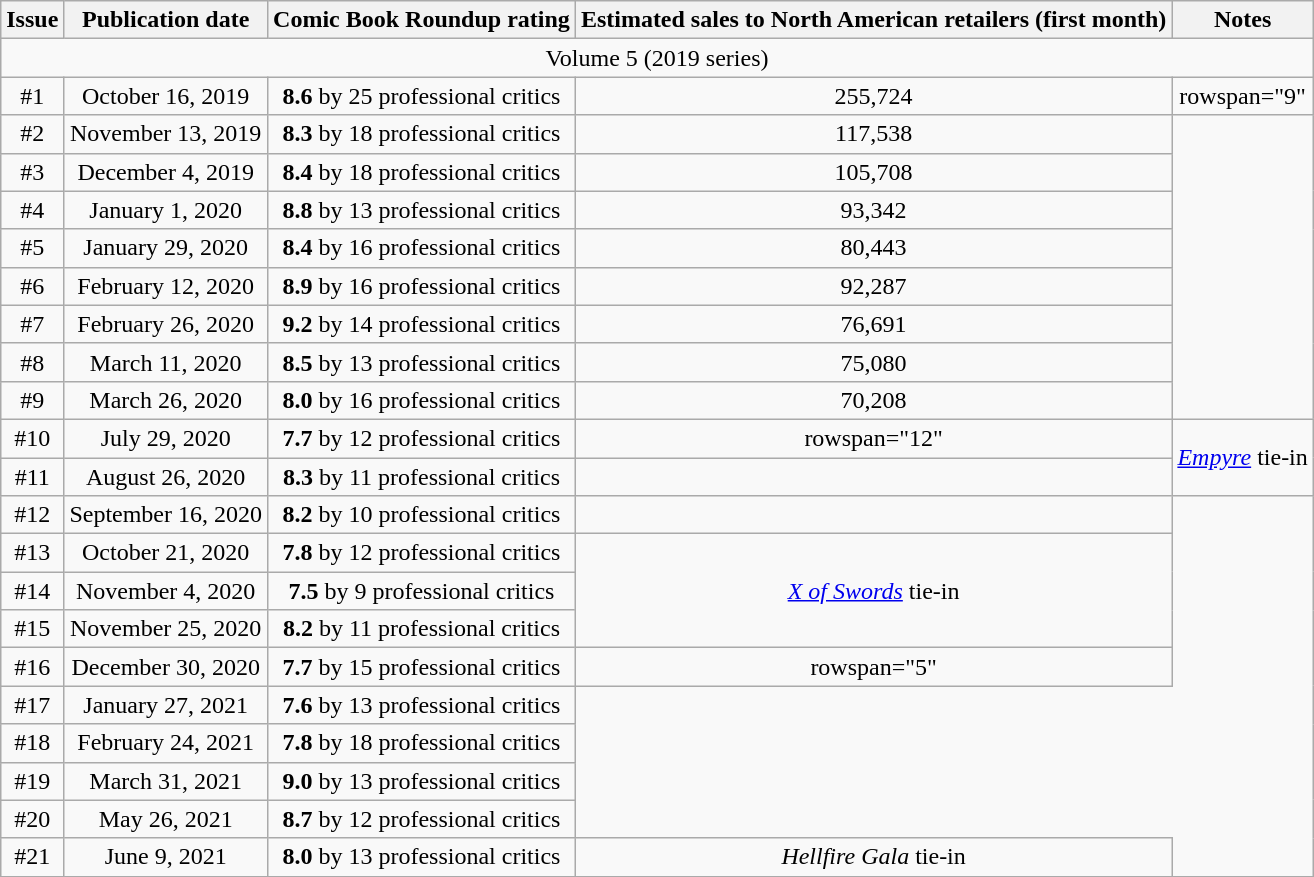<table class="wikitable plainrowheaders" style="text-align:center;">
<tr>
<th scope="col"><strong>Issue</strong></th>
<th scope="col"><strong>Publication date</strong></th>
<th scope="col"><strong>Comic Book Roundup rating</strong></th>
<th scope="col"><strong>Estimated sales to North American retailers (first month)</strong></th>
<th scope="col"><strong>Notes</strong></th>
</tr>
<tr>
<td colspan="5">Volume 5 (2019 series)</td>
</tr>
<tr>
<td>#1</td>
<td>October 16, 2019</td>
<td><strong>8.6</strong> by 25 professional critics</td>
<td>255,724</td>
<td>rowspan="9" </td>
</tr>
<tr>
<td>#2</td>
<td>November 13, 2019</td>
<td><strong>8.3</strong> by 18 professional critics</td>
<td>117,538</td>
</tr>
<tr>
<td>#3</td>
<td>December 4, 2019</td>
<td><strong>8.4</strong> by 18 professional critics</td>
<td>105,708</td>
</tr>
<tr>
<td>#4</td>
<td>January 1, 2020</td>
<td><strong>8.8</strong> by 13 professional critics</td>
<td>93,342</td>
</tr>
<tr>
<td>#5</td>
<td>January 29, 2020</td>
<td><strong>8.4</strong> by 16 professional critics</td>
<td>80,443</td>
</tr>
<tr>
<td>#6</td>
<td>February 12, 2020</td>
<td><strong>8.9</strong> by 16 professional critics</td>
<td>92,287</td>
</tr>
<tr>
<td>#7</td>
<td>February 26, 2020</td>
<td><strong>9.2</strong> by 14 professional critics</td>
<td>76,691</td>
</tr>
<tr>
<td>#8</td>
<td>March 11, 2020</td>
<td><strong>8.5</strong> by 13 professional critics</td>
<td>75,080</td>
</tr>
<tr>
<td>#9</td>
<td>March 26, 2020</td>
<td><strong>8.0</strong> by 16 professional critics</td>
<td>70,208</td>
</tr>
<tr>
<td>#10</td>
<td>July 29, 2020</td>
<td><strong>7.7</strong> by 12 professional critics</td>
<td>rowspan="12" </td>
<td rowspan="2"><em><a href='#'>Empyre</a></em> tie-in</td>
</tr>
<tr>
<td>#11</td>
<td>August 26, 2020</td>
<td><strong>8.3</strong> by 11 professional critics</td>
</tr>
<tr>
<td>#12</td>
<td>September 16, 2020</td>
<td><strong>8.2</strong> by 10 professional critics</td>
<td></td>
</tr>
<tr>
<td>#13</td>
<td>October 21, 2020</td>
<td><strong>7.8</strong> by 12 professional critics</td>
<td rowspan="3"><em><a href='#'>X of Swords</a></em> tie-in</td>
</tr>
<tr>
<td>#14</td>
<td>November 4, 2020</td>
<td><strong>7.5</strong> by 9 professional critics</td>
</tr>
<tr>
<td>#15</td>
<td>November 25, 2020</td>
<td><strong>8.2</strong> by 11 professional critics</td>
</tr>
<tr>
<td>#16</td>
<td>December 30, 2020</td>
<td><strong>7.7</strong> by 15 professional critics</td>
<td>rowspan="5" </td>
</tr>
<tr>
<td>#17</td>
<td>January 27, 2021</td>
<td><strong>7.6</strong> by 13 professional critics</td>
</tr>
<tr>
<td>#18</td>
<td>February 24, 2021</td>
<td><strong>7.8</strong> by 18 professional critics</td>
</tr>
<tr>
<td>#19</td>
<td>March 31, 2021</td>
<td><strong>9.0</strong> by 13 professional critics</td>
</tr>
<tr>
<td>#20</td>
<td>May 26, 2021</td>
<td><strong>8.7</strong> by 12 professional critics</td>
</tr>
<tr>
<td>#21</td>
<td>June 9, 2021</td>
<td><strong>8.0</strong> by 13 professional critics</td>
<td><em>Hellfire Gala</em> tie-in</td>
</tr>
<tr>
</tr>
</table>
